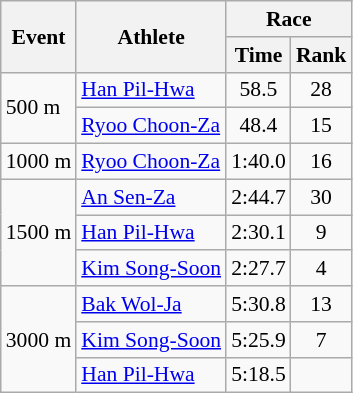<table class="wikitable" border="1" style="font-size:90%">
<tr>
<th rowspan=2>Event</th>
<th rowspan=2>Athlete</th>
<th colspan=2>Race</th>
</tr>
<tr>
<th>Time</th>
<th>Rank</th>
</tr>
<tr>
<td rowspan=2>500 m</td>
<td><a href='#'>Han Pil-Hwa</a></td>
<td align=center>58.5</td>
<td align=center>28</td>
</tr>
<tr>
<td><a href='#'>Ryoo Choon-Za</a></td>
<td align=center>48.4</td>
<td align=center>15</td>
</tr>
<tr>
<td>1000 m</td>
<td><a href='#'>Ryoo Choon-Za</a></td>
<td align=center>1:40.0</td>
<td align=center>16</td>
</tr>
<tr>
<td rowspan=3>1500 m</td>
<td><a href='#'>An Sen-Za</a></td>
<td align=center>2:44.7</td>
<td align=center>30</td>
</tr>
<tr>
<td><a href='#'>Han Pil-Hwa</a></td>
<td align=center>2:30.1</td>
<td align=center>9</td>
</tr>
<tr>
<td><a href='#'>Kim Song-Soon</a></td>
<td align=center>2:27.7</td>
<td align=center>4</td>
</tr>
<tr>
<td rowspan=3>3000 m</td>
<td><a href='#'>Bak Wol-Ja</a></td>
<td align=center>5:30.8</td>
<td align=center>13</td>
</tr>
<tr>
<td><a href='#'>Kim Song-Soon</a></td>
<td align=center>5:25.9</td>
<td align=center>7</td>
</tr>
<tr>
<td><a href='#'>Han Pil-Hwa</a></td>
<td align=center>5:18.5</td>
<td align=center></td>
</tr>
</table>
